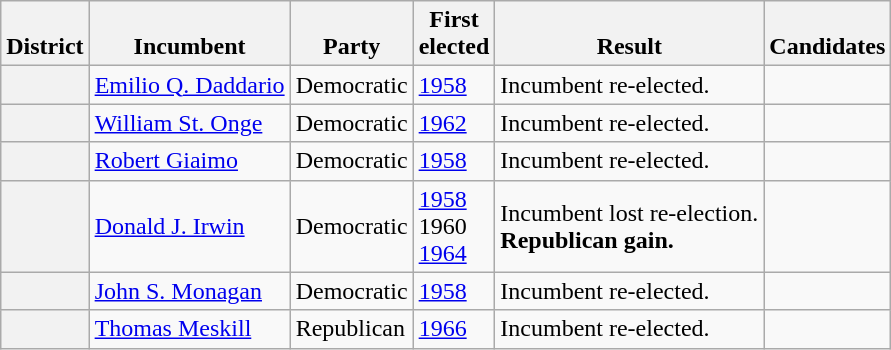<table class=wikitable>
<tr valign=bottom>
<th>District</th>
<th>Incumbent</th>
<th>Party</th>
<th>First<br>elected</th>
<th>Result</th>
<th>Candidates</th>
</tr>
<tr>
<th></th>
<td><a href='#'>Emilio Q. Daddario</a></td>
<td>Democratic</td>
<td><a href='#'>1958</a></td>
<td>Incumbent re-elected.</td>
<td nowrap></td>
</tr>
<tr>
<th></th>
<td><a href='#'>William St. Onge</a></td>
<td>Democratic</td>
<td><a href='#'>1962</a></td>
<td>Incumbent re-elected.</td>
<td nowrap></td>
</tr>
<tr>
<th></th>
<td><a href='#'>Robert Giaimo</a></td>
<td>Democratic</td>
<td><a href='#'>1958</a></td>
<td>Incumbent re-elected.</td>
<td nowrap></td>
</tr>
<tr>
<th></th>
<td><a href='#'>Donald J. Irwin</a></td>
<td>Democratic</td>
<td><a href='#'>1958</a><br>1960 <br><a href='#'>1964</a></td>
<td>Incumbent lost re-election.<br><strong>Republican gain.</strong></td>
<td nowrap></td>
</tr>
<tr>
<th></th>
<td><a href='#'>John S. Monagan</a></td>
<td>Democratic</td>
<td><a href='#'>1958</a></td>
<td>Incumbent re-elected.</td>
<td nowrap></td>
</tr>
<tr>
<th></th>
<td><a href='#'>Thomas Meskill</a></td>
<td>Republican</td>
<td><a href='#'>1966</a></td>
<td>Incumbent re-elected.</td>
<td nowrap></td>
</tr>
</table>
